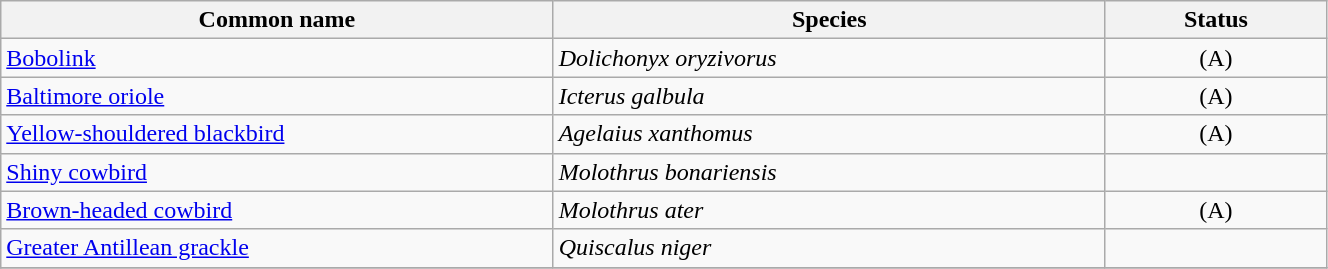<table width=70% class="wikitable">
<tr>
<th width=20%>Common name</th>
<th width=20%>Species</th>
<th width=8%>Status</th>
</tr>
<tr>
<td><a href='#'>Bobolink</a></td>
<td><em>Dolichonyx oryzivorus</em></td>
<td align=center>(A)</td>
</tr>
<tr>
<td><a href='#'>Baltimore oriole</a></td>
<td><em>Icterus galbula</em></td>
<td align=center>(A)</td>
</tr>
<tr>
<td><a href='#'>Yellow-shouldered blackbird</a></td>
<td><em>Agelaius xanthomus</em></td>
<td align=center>(A)</td>
</tr>
<tr>
<td><a href='#'>Shiny cowbird</a></td>
<td><em>Molothrus bonariensis</em></td>
<td align=center></td>
</tr>
<tr>
<td><a href='#'>Brown-headed cowbird</a></td>
<td><em>Molothrus ater</em></td>
<td align=center>(A)</td>
</tr>
<tr>
<td><a href='#'>Greater Antillean grackle</a></td>
<td><em>Quiscalus niger</em></td>
<td align=center></td>
</tr>
<tr>
</tr>
</table>
